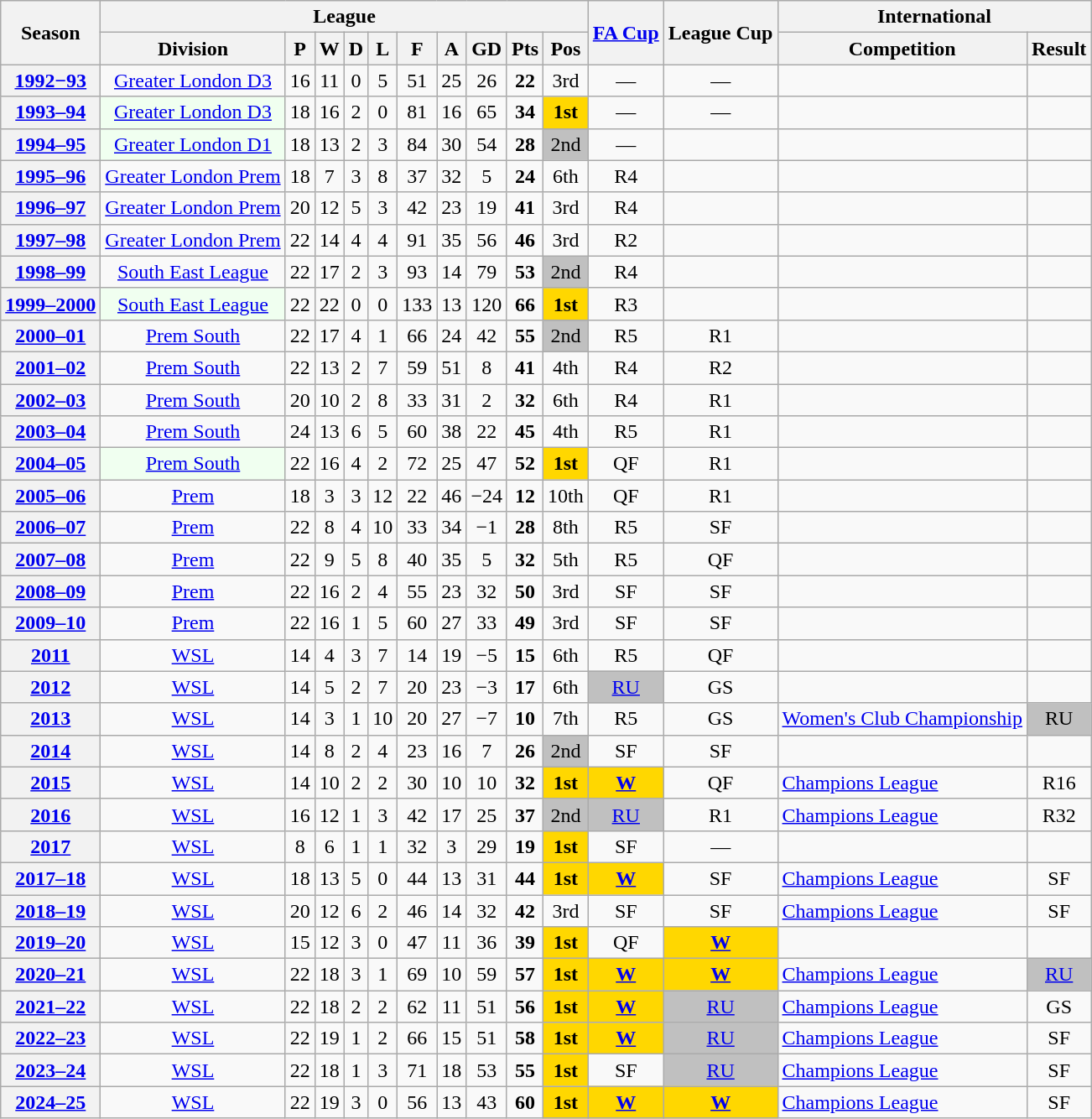<table class="wikitable sortable" style="text-align: center">
<tr>
<th rowspan=2" scope=col>Season</th>
<th colspan=10>League</th>
<th rowspan=2" scope=col><a href='#'>FA Cup</a></th>
<th rowspan=2" scope=col>League Cup</th>
<th colspan=2>International</th>
</tr>
<tr>
<th scope=col>Division</th>
<th scope=col>P</th>
<th scope=col>W</th>
<th scope=col>D</th>
<th scope=col>L</th>
<th scope=col>F</th>
<th scope=col>A</th>
<th scope=col>GD</th>
<th scope=col>Pts</th>
<th scope=col>Pos</th>
<th scope=col>Competition</th>
<th scope=col>Result</th>
</tr>
<tr>
<th scope=row><a href='#'>1992−93</a></th>
<td><a href='#'>Greater London D3</a></td>
<td>16</td>
<td>11</td>
<td>0</td>
<td>5</td>
<td>51</td>
<td>25</td>
<td>26</td>
<td><strong>22</strong></td>
<td>3rd</td>
<td>—</td>
<td>—</td>
<td></td>
<td></td>
</tr>
<tr>
<th scope=row><a href='#'>1993–94</a></th>
<td bgcolor=#F0FFF0> <a href='#'>Greater London D3</a></td>
<td>18</td>
<td>16</td>
<td>2</td>
<td>0</td>
<td>81</td>
<td>16</td>
<td>65</td>
<td><strong>34</strong></td>
<td bgcolor=gold><strong>1st</strong></td>
<td>—</td>
<td>—</td>
<td></td>
<td></td>
</tr>
<tr>
<th scope=row><a href='#'>1994–95</a></th>
<td bgcolor=#F0FFF0> <a href='#'>Greater London D1</a></td>
<td>18</td>
<td>13</td>
<td>2</td>
<td>3</td>
<td>84</td>
<td>30</td>
<td>54</td>
<td><strong>28</strong></td>
<td bgcolor=silver>2nd</td>
<td>—</td>
<td></td>
<td></td>
<td></td>
</tr>
<tr>
<th scope=row><a href='#'>1995–96</a></th>
<td><a href='#'>Greater London Prem</a></td>
<td>18</td>
<td>7</td>
<td>3</td>
<td>8</td>
<td>37</td>
<td>32</td>
<td>5</td>
<td><strong>24</strong></td>
<td>6th</td>
<td>R4</td>
<td></td>
<td></td>
<td></td>
</tr>
<tr>
<th scope=row><a href='#'>1996–97</a></th>
<td><a href='#'>Greater London Prem</a></td>
<td>20</td>
<td>12</td>
<td>5</td>
<td>3</td>
<td>42</td>
<td>23</td>
<td>19</td>
<td><strong>41</strong></td>
<td>3rd</td>
<td>R4</td>
<td></td>
<td></td>
<td></td>
</tr>
<tr>
<th scope=row><a href='#'>1997–98</a></th>
<td><a href='#'>Greater London Prem</a></td>
<td>22</td>
<td>14</td>
<td>4</td>
<td>4</td>
<td>91</td>
<td>35</td>
<td>56</td>
<td><strong>46</strong></td>
<td>3rd</td>
<td>R2</td>
<td></td>
<td></td>
<td></td>
</tr>
<tr>
<th scope=row><a href='#'>1998–99</a></th>
<td><a href='#'>South East League</a></td>
<td>22</td>
<td>17</td>
<td>2</td>
<td>3</td>
<td>93</td>
<td>14</td>
<td>79</td>
<td><strong>53</strong></td>
<td bgcolor=silver>2nd</td>
<td>R4</td>
<td></td>
<td></td>
<td></td>
</tr>
<tr>
<th scope=row><a href='#'>1999–2000</a></th>
<td bgcolor=#F0FFF0> <a href='#'>South East League</a></td>
<td>22</td>
<td>22</td>
<td>0</td>
<td>0</td>
<td>133</td>
<td>13</td>
<td>120</td>
<td><strong>66</strong></td>
<td bgcolor=gold><strong>1st</strong></td>
<td>R3</td>
<td></td>
<td></td>
<td></td>
</tr>
<tr>
<th scope=row><a href='#'>2000–01</a></th>
<td><a href='#'>Prem South</a></td>
<td>22</td>
<td>17</td>
<td>4</td>
<td>1</td>
<td>66</td>
<td>24</td>
<td>42</td>
<td><strong>55</strong></td>
<td bgcolor=silver>2nd</td>
<td>R5</td>
<td>R1</td>
<td></td>
<td></td>
</tr>
<tr>
<th scope=row><a href='#'>2001–02</a></th>
<td><a href='#'>Prem South</a></td>
<td>22</td>
<td>13</td>
<td>2</td>
<td>7</td>
<td>59</td>
<td>51</td>
<td>8</td>
<td><strong>41</strong></td>
<td>4th</td>
<td>R4</td>
<td>R2</td>
<td></td>
<td></td>
</tr>
<tr>
<th scope=row><a href='#'>2002–03</a></th>
<td><a href='#'>Prem South</a></td>
<td>20</td>
<td>10</td>
<td>2</td>
<td>8</td>
<td>33</td>
<td>31</td>
<td>2</td>
<td><strong>32</strong></td>
<td>6th</td>
<td>R4</td>
<td>R1</td>
<td></td>
<td></td>
</tr>
<tr>
<th scope=row><a href='#'>2003–04</a></th>
<td><a href='#'>Prem South</a></td>
<td>24</td>
<td>13</td>
<td>6</td>
<td>5</td>
<td>60</td>
<td>38</td>
<td>22</td>
<td><strong>45</strong></td>
<td>4th</td>
<td>R5</td>
<td>R1</td>
<td></td>
<td></td>
</tr>
<tr>
<th scope=row><a href='#'>2004–05</a></th>
<td bgcolor=#F0FFF0> <a href='#'>Prem South</a></td>
<td>22</td>
<td>16</td>
<td>4</td>
<td>2</td>
<td>72</td>
<td>25</td>
<td>47</td>
<td><strong>52</strong></td>
<td bgcolor=gold><strong>1st</strong></td>
<td>QF</td>
<td>R1</td>
<td></td>
<td></td>
</tr>
<tr>
<th scope=row><a href='#'>2005–06</a></th>
<td><a href='#'>Prem</a></td>
<td>18</td>
<td>3</td>
<td>3</td>
<td>12</td>
<td>22</td>
<td>46</td>
<td>−24</td>
<td><strong>12</strong></td>
<td>10th</td>
<td>QF</td>
<td>R1</td>
<td></td>
<td></td>
</tr>
<tr>
<th scope=row><a href='#'>2006–07</a></th>
<td><a href='#'>Prem</a></td>
<td>22</td>
<td>8</td>
<td>4</td>
<td>10</td>
<td>33</td>
<td>34</td>
<td>−1</td>
<td><strong>28</strong></td>
<td>8th</td>
<td>R5</td>
<td>SF</td>
<td></td>
<td></td>
</tr>
<tr>
<th scope=row><a href='#'>2007–08</a></th>
<td><a href='#'>Prem</a></td>
<td>22</td>
<td>9</td>
<td>5</td>
<td>8</td>
<td>40</td>
<td>35</td>
<td>5</td>
<td><strong>32</strong></td>
<td>5th</td>
<td>R5</td>
<td>QF</td>
<td></td>
<td></td>
</tr>
<tr>
<th scope=row><a href='#'>2008–09</a></th>
<td><a href='#'>Prem</a></td>
<td>22</td>
<td>16</td>
<td>2</td>
<td>4</td>
<td>55</td>
<td>23</td>
<td>32</td>
<td><strong>50</strong></td>
<td>3rd</td>
<td>SF</td>
<td>SF</td>
<td></td>
<td></td>
</tr>
<tr>
<th scope=row><a href='#'>2009–10</a></th>
<td><a href='#'>Prem</a></td>
<td>22</td>
<td>16</td>
<td>1</td>
<td>5</td>
<td>60</td>
<td>27</td>
<td>33</td>
<td><strong>49</strong></td>
<td>3rd</td>
<td>SF</td>
<td>SF</td>
<td></td>
<td></td>
</tr>
<tr>
<th scope=row><a href='#'>2011</a></th>
<td><a href='#'>WSL</a></td>
<td>14</td>
<td>4</td>
<td>3</td>
<td>7</td>
<td>14</td>
<td>19</td>
<td>−5</td>
<td><strong>15</strong></td>
<td>6th</td>
<td>R5</td>
<td>QF</td>
<td></td>
<td></td>
</tr>
<tr>
<th scope=row><a href='#'>2012</a></th>
<td><a href='#'>WSL</a></td>
<td>14</td>
<td>5</td>
<td>2</td>
<td>7</td>
<td>20</td>
<td>23</td>
<td>−3</td>
<td><strong>17</strong></td>
<td>6th</td>
<td bgcolor=silver><a href='#'>RU</a></td>
<td>GS</td>
<td></td>
<td></td>
</tr>
<tr>
<th scope=row><a href='#'>2013</a></th>
<td><a href='#'>WSL</a></td>
<td>14</td>
<td>3</td>
<td>1</td>
<td>10</td>
<td>20</td>
<td>27</td>
<td>−7</td>
<td><strong>10</strong></td>
<td>7th</td>
<td>R5</td>
<td>GS</td>
<td align=left><a href='#'>Women's Club Championship</a></td>
<td bgcolor=silver>RU</td>
</tr>
<tr>
<th scope=row><a href='#'>2014</a></th>
<td><a href='#'>WSL</a></td>
<td>14</td>
<td>8</td>
<td>2</td>
<td>4</td>
<td>23</td>
<td>16</td>
<td>7</td>
<td><strong>26</strong></td>
<td bgcolor=silver>2nd</td>
<td>SF</td>
<td>SF</td>
<td></td>
<td></td>
</tr>
<tr>
<th scope=row><a href='#'>2015</a></th>
<td><a href='#'>WSL</a></td>
<td>14</td>
<td>10</td>
<td>2</td>
<td>2</td>
<td>30</td>
<td>10</td>
<td>10</td>
<td><strong>32</strong></td>
<td bgcolor=gold><strong>1st</strong></td>
<td bgcolor=gold><strong><a href='#'>W</a></strong></td>
<td>QF</td>
<td align=left><a href='#'>Champions League</a></td>
<td>R16</td>
</tr>
<tr>
<th scope=row><a href='#'>2016</a></th>
<td><a href='#'>WSL</a></td>
<td>16</td>
<td>12</td>
<td>1</td>
<td>3</td>
<td>42</td>
<td>17</td>
<td>25</td>
<td><strong>37</strong></td>
<td bgcolor=silver>2nd</td>
<td bgcolor=silver><a href='#'>RU</a></td>
<td>R1</td>
<td align=left><a href='#'>Champions League</a></td>
<td>R32</td>
</tr>
<tr>
<th scope=row><a href='#'>2017</a></th>
<td><a href='#'>WSL</a></td>
<td>8</td>
<td>6</td>
<td>1</td>
<td>1</td>
<td>32</td>
<td>3</td>
<td>29</td>
<td><strong>19</strong></td>
<td bgcolor=gold><strong>1st</strong></td>
<td>SF</td>
<td>—</td>
<td></td>
<td></td>
</tr>
<tr>
<th scope=row><a href='#'>2017–18</a></th>
<td><a href='#'>WSL</a></td>
<td>18</td>
<td>13</td>
<td>5</td>
<td>0</td>
<td>44</td>
<td>13</td>
<td>31</td>
<td><strong>44</strong></td>
<td bgcolor=gold><strong>1st</strong></td>
<td bgcolor=gold><strong><a href='#'>W</a></strong></td>
<td>SF</td>
<td align=left><a href='#'>Champions League</a></td>
<td>SF</td>
</tr>
<tr>
<th scope=row><a href='#'>2018–19</a></th>
<td><a href='#'>WSL</a></td>
<td>20</td>
<td>12</td>
<td>6</td>
<td>2</td>
<td>46</td>
<td>14</td>
<td>32</td>
<td><strong>42</strong></td>
<td>3rd</td>
<td>SF</td>
<td>SF</td>
<td align=left><a href='#'>Champions League</a></td>
<td>SF</td>
</tr>
<tr>
<th scope=row><a href='#'>2019–20</a></th>
<td><a href='#'>WSL</a></td>
<td>15</td>
<td>12</td>
<td>3</td>
<td>0</td>
<td>47</td>
<td>11</td>
<td>36</td>
<td><strong>39</strong></td>
<td bgcolor=gold><strong>1st</strong></td>
<td>QF</td>
<td bgcolor=gold><strong><a href='#'>W</a></strong></td>
<td></td>
<td></td>
</tr>
<tr>
<th scope=row><a href='#'>2020–21</a></th>
<td><a href='#'>WSL</a></td>
<td>22</td>
<td>18</td>
<td>3</td>
<td>1</td>
<td>69</td>
<td>10</td>
<td>59</td>
<td><strong>57</strong></td>
<td bgcolor=gold><strong>1st</strong></td>
<td bgcolor=gold><strong><a href='#'>W</a></strong></td>
<td bgcolor=gold><strong><a href='#'>W</a></strong></td>
<td align=left><a href='#'>Champions League</a></td>
<td bgcolor=silver><a href='#'>RU</a></td>
</tr>
<tr>
<th scope=row><a href='#'>2021–22</a></th>
<td><a href='#'>WSL</a></td>
<td>22</td>
<td>18</td>
<td>2</td>
<td>2</td>
<td>62</td>
<td>11</td>
<td>51</td>
<td><strong>56</strong></td>
<td bgcolor=gold><strong>1st</strong></td>
<td bgcolor=gold><strong><a href='#'>W</a></strong></td>
<td bgcolor=silver><a href='#'>RU</a></td>
<td align=left><a href='#'>Champions League</a></td>
<td>GS</td>
</tr>
<tr>
<th scope=row><a href='#'>2022–23</a></th>
<td><a href='#'>WSL</a></td>
<td>22</td>
<td>19</td>
<td>1</td>
<td>2</td>
<td>66</td>
<td>15</td>
<td>51</td>
<td><strong>58</strong></td>
<td bgcolor=gold><strong>1st</strong></td>
<td bgcolor=gold><strong><a href='#'>W</a></strong></td>
<td bgcolor=silver><a href='#'>RU</a></td>
<td align=left><a href='#'>Champions League</a></td>
<td>SF</td>
</tr>
<tr>
<th scope=row><a href='#'>2023–24</a></th>
<td><a href='#'>WSL</a></td>
<td>22</td>
<td>18</td>
<td>1</td>
<td>3</td>
<td>71</td>
<td>18</td>
<td>53</td>
<td><strong>55</strong></td>
<td bgcolor=gold><strong>1st</strong></td>
<td>SF</td>
<td bgcolor=silver><a href='#'>RU</a></td>
<td align=left><a href='#'>Champions League</a></td>
<td>SF</td>
</tr>
<tr>
<th scope=row><a href='#'>2024–25</a></th>
<td><a href='#'>WSL</a></td>
<td>22</td>
<td>19</td>
<td>3</td>
<td>0</td>
<td>56</td>
<td>13</td>
<td>43</td>
<td><strong>60</strong></td>
<td bgcolor=gold><strong>1st</strong></td>
<td bgcolor=gold><strong><a href='#'>W</a></strong></td>
<td bgcolor=gold><strong><a href='#'>W</a></strong></td>
<td align=left><a href='#'>Champions League</a></td>
<td>SF</td>
</tr>
</table>
